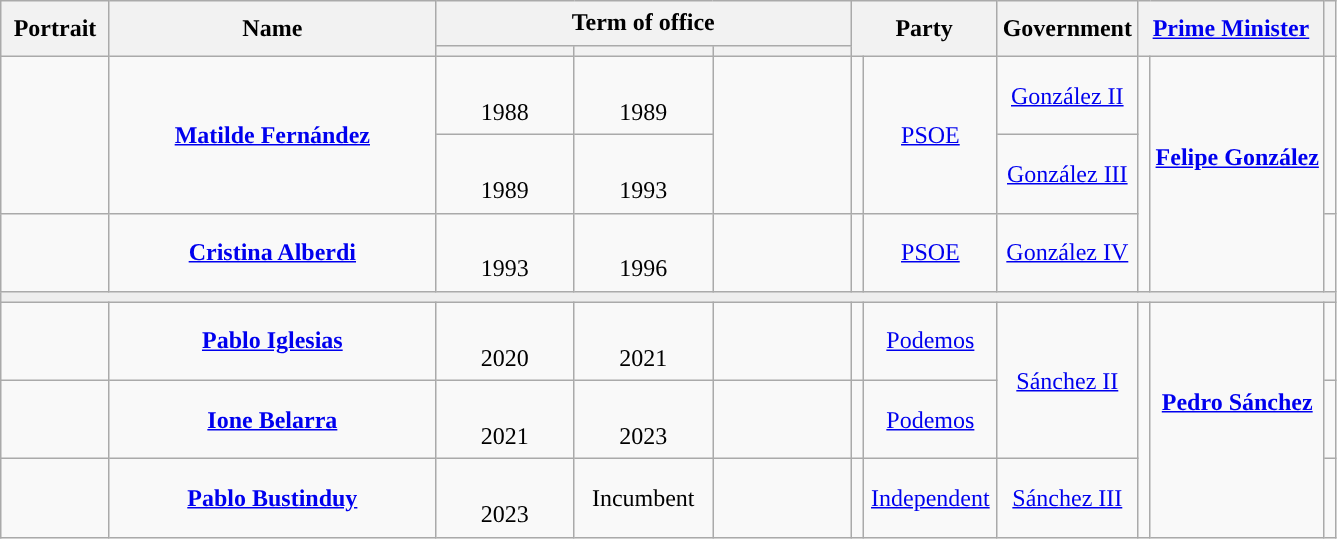<table class="wikitable" style="line-height:1.4em; text-align:center; border:1px #aaf solid;">
<tr>
<th rowspan="2" width="65">Portrait</th>
<th rowspan="2" width="210">Name<br></th>
<th colspan="3">Term of office</th>
<th rowspan="2" colspan="2" width="90">Party</th>
<th rowspan="2">Government</th>
<th rowspan="2" colspan="2"><a href='#'>Prime Minister</a><br></th>
<th rowspan="2"></th>
</tr>
<tr>
<th width="85"></th>
<th width="85"></th>
<th width="85"></th>
</tr>
<tr>
<td rowspan="2"></td>
<td rowspan="2"><strong><a href='#'>Matilde Fernández</a></strong><br></td>
<td class="nowrap"><br>1988</td>
<td class="nowrap"><br>1989</td>
<td rowspan="2" style="font-size:95%;"></td>
<td rowspan="2" width="1" style="color:inherit;background:"></td>
<td rowspan="2"><a href='#'>PSOE</a></td>
<td><a href='#'>González II</a></td>
<td rowspan="3" width="1" style="color:inherit;background:"></td>
<td rowspan="3"><strong><a href='#'>Felipe González</a></strong><br><br></td>
<td rowspan="2" align="center"><br><br></td>
</tr>
<tr>
<td class="nowrap"><br>1989</td>
<td class="nowrap"><br>1993</td>
<td><a href='#'>González III</a></td>
</tr>
<tr>
<td></td>
<td><strong><a href='#'>Cristina Alberdi</a></strong><br></td>
<td class="nowrap"><br>1993</td>
<td class="nowrap"><br>1996</td>
<td style="font-size:95%;"></td>
<td style="color:inherit;background:"></td>
<td><a href='#'>PSOE</a></td>
<td><a href='#'>González IV</a></td>
<td align="center"><br></td>
</tr>
<tr>
<td colspan="11" style="background:#EEEEEE;"></td>
</tr>
<tr>
<td></td>
<td><strong><a href='#'>Pablo Iglesias</a></strong><br></td>
<td class="nowrap"><br>2020</td>
<td class="nowrap"><br>2021</td>
<td style="font-size:95%;"></td>
<td style="color:inherit;background:"></td>
<td><a href='#'>Podemos</a></td>
<td rowspan="2"><a href='#'>Sánchez II</a></td>
<td rowspan="3" style="color:inherit;background:"></td>
<td rowspan="3"><strong><a href='#'>Pedro Sánchez</a></strong><br><br></td>
<td align="center"><br></td>
</tr>
<tr>
<td></td>
<td><strong><a href='#'>Ione Belarra</a></strong><br></td>
<td class="nowrap"><br>2021</td>
<td class="nowrap"><br>2023</td>
<td style="font-size:95%;"></td>
<td style="color:inherit;background:"></td>
<td><a href='#'>Podemos</a></td>
<td align="center"><br></td>
</tr>
<tr>
<td></td>
<td><strong><a href='#'>Pablo Bustinduy</a></strong><br></td>
<td class="nowrap"><br>2023</td>
<td class="nowrap">Incumbent</td>
<td style="font-size:95%;"></td>
<td style="color:inherit;background:"></td>
<td><a href='#'>Independent</a></td>
<td><a href='#'>Sánchez III</a></td>
<td align="center"></td>
</tr>
</table>
